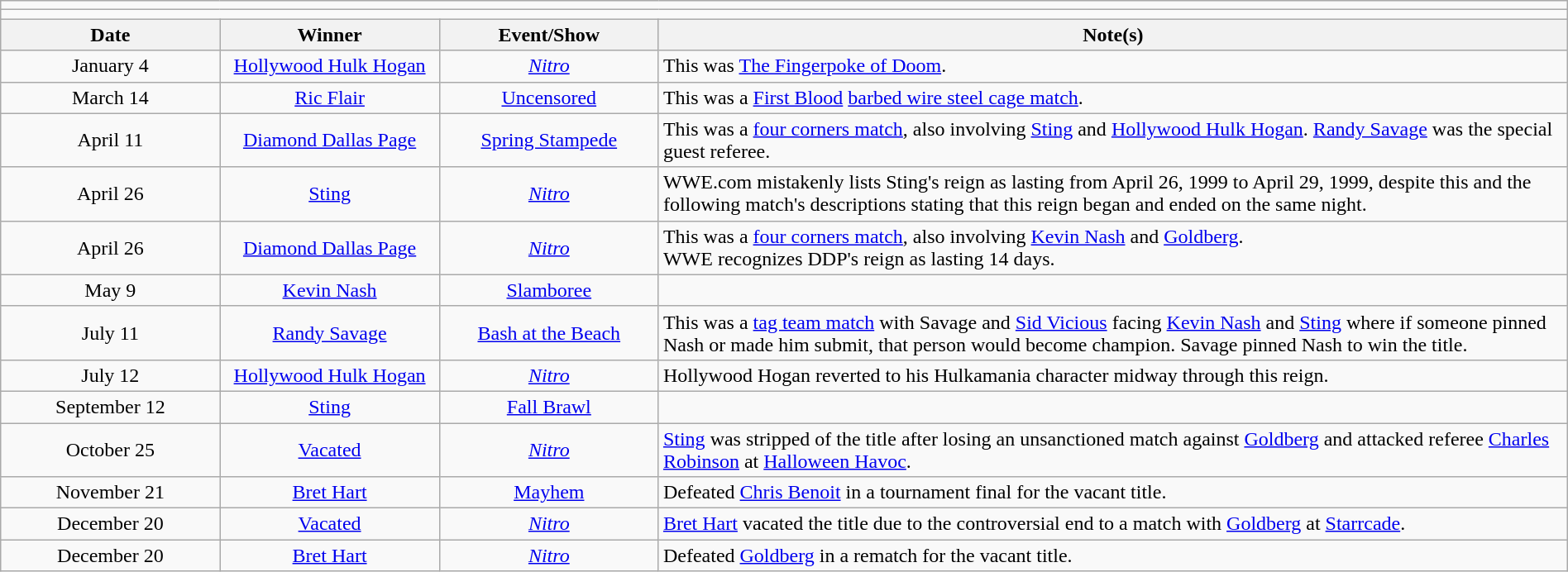<table class="wikitable" style="text-align:center; width:100%;">
<tr>
<td colspan="5"></td>
</tr>
<tr>
<td colspan="5"><strong></strong></td>
</tr>
<tr>
<th width="14%">Date</th>
<th width="14%">Winner</th>
<th width="14%">Event/Show</th>
<th width="58%">Note(s)</th>
</tr>
<tr>
<td>January 4</td>
<td><a href='#'>Hollywood Hulk Hogan</a></td>
<td><em><a href='#'>Nitro</a></em></td>
<td align="left">This was <a href='#'>The Fingerpoke of Doom</a>.</td>
</tr>
<tr>
<td>March 14</td>
<td><a href='#'>Ric Flair</a></td>
<td><a href='#'>Uncensored</a></td>
<td align="left">This was a <a href='#'>First Blood</a> <a href='#'>barbed wire steel cage match</a>.</td>
</tr>
<tr>
<td>April 11</td>
<td><a href='#'>Diamond Dallas Page</a></td>
<td><a href='#'>Spring Stampede</a></td>
<td align="left">This was a <a href='#'>four corners match</a>, also involving <a href='#'>Sting</a> and <a href='#'>Hollywood Hulk Hogan</a>. <a href='#'>Randy Savage</a> was the special guest referee.</td>
</tr>
<tr>
<td>April 26</td>
<td><a href='#'>Sting</a></td>
<td><em><a href='#'>Nitro</a></em></td>
<td align="left">WWE.com mistakenly lists Sting's reign as lasting from April 26, 1999 to April 29, 1999, despite this and the following match's descriptions stating that this reign began and ended on the same night.</td>
</tr>
<tr>
<td>April 26</td>
<td><a href='#'>Diamond Dallas Page</a></td>
<td><em><a href='#'>Nitro</a></em></td>
<td align="left">This was a <a href='#'>four corners match</a>, also involving <a href='#'>Kevin Nash</a> and <a href='#'>Goldberg</a>.<br>WWE recognizes DDP's reign as lasting 14 days.</td>
</tr>
<tr>
<td>May 9</td>
<td><a href='#'>Kevin Nash</a></td>
<td><a href='#'>Slamboree</a></td>
<td align="left"></td>
</tr>
<tr>
<td>July 11</td>
<td><a href='#'>Randy Savage</a></td>
<td><a href='#'>Bash at the Beach</a></td>
<td align="left">This was a <a href='#'>tag team match</a> with Savage and <a href='#'>Sid Vicious</a> facing <a href='#'>Kevin Nash</a> and <a href='#'>Sting</a> where if someone pinned Nash or made him submit, that person would become champion. Savage pinned Nash to win the title.</td>
</tr>
<tr>
<td>July 12</td>
<td><a href='#'>Hollywood Hulk Hogan</a></td>
<td><em><a href='#'>Nitro</a></em></td>
<td align="left">Hollywood Hogan reverted to his Hulkamania character midway through this reign.</td>
</tr>
<tr>
<td>September 12</td>
<td><a href='#'>Sting</a></td>
<td><a href='#'>Fall Brawl</a></td>
<td align="left"></td>
</tr>
<tr>
<td>October 25</td>
<td><a href='#'>Vacated</a></td>
<td><em><a href='#'>Nitro</a></em></td>
<td align="left"><a href='#'>Sting</a> was stripped of the title after losing an unsanctioned match against <a href='#'>Goldberg</a> and attacked referee <a href='#'>Charles Robinson</a> at <a href='#'>Halloween Havoc</a>.</td>
</tr>
<tr>
<td>November 21</td>
<td><a href='#'>Bret Hart</a></td>
<td><a href='#'>Mayhem</a></td>
<td align="left">Defeated <a href='#'>Chris Benoit</a> in a tournament final for the vacant title.</td>
</tr>
<tr>
<td>December 20</td>
<td><a href='#'>Vacated</a></td>
<td><em><a href='#'>Nitro</a></em></td>
<td align="left"><a href='#'>Bret Hart</a> vacated the title due to the controversial end to a match with <a href='#'>Goldberg</a> at <a href='#'>Starrcade</a>.</td>
</tr>
<tr>
<td>December 20</td>
<td><a href='#'>Bret Hart</a></td>
<td><em><a href='#'>Nitro</a></em></td>
<td align="left">Defeated <a href='#'>Goldberg</a> in a rematch for the vacant title.</td>
</tr>
</table>
